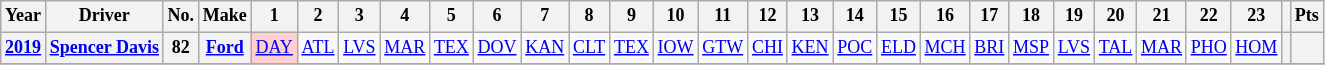<table class="wikitable" style="text-align:center; font-size:75%">
<tr>
<th>Year</th>
<th>Driver</th>
<th>No.</th>
<th>Make</th>
<th>1</th>
<th>2</th>
<th>3</th>
<th>4</th>
<th>5</th>
<th>6</th>
<th>7</th>
<th>8</th>
<th>9</th>
<th>10</th>
<th>11</th>
<th>12</th>
<th>13</th>
<th>14</th>
<th>15</th>
<th>16</th>
<th>17</th>
<th>18</th>
<th>19</th>
<th>20</th>
<th>21</th>
<th>22</th>
<th>23</th>
<th></th>
<th>Pts</th>
</tr>
<tr>
<th><a href='#'>2019</a></th>
<th><a href='#'>Spencer Davis</a></th>
<th>82</th>
<th><a href='#'>Ford</a></th>
<td style="background:#FFCFCF;"><a href='#'>DAY</a><br></td>
<td><a href='#'>ATL</a></td>
<td><a href='#'>LVS</a></td>
<td><a href='#'>MAR</a></td>
<td><a href='#'>TEX</a></td>
<td><a href='#'>DOV</a></td>
<td><a href='#'>KAN</a></td>
<td><a href='#'>CLT</a></td>
<td><a href='#'>TEX</a></td>
<td><a href='#'>IOW</a></td>
<td><a href='#'>GTW</a></td>
<td><a href='#'>CHI</a></td>
<td><a href='#'>KEN</a></td>
<td><a href='#'>POC</a></td>
<td><a href='#'>ELD</a></td>
<td><a href='#'>MCH</a></td>
<td><a href='#'>BRI</a></td>
<td><a href='#'>MSP</a></td>
<td><a href='#'>LVS</a></td>
<td><a href='#'>TAL</a></td>
<td><a href='#'>MAR</a></td>
<td><a href='#'>PHO</a></td>
<td><a href='#'>HOM</a></td>
<th></th>
<th></th>
</tr>
<tr>
</tr>
</table>
